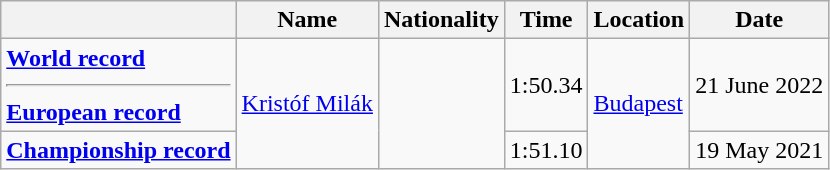<table class=wikitable>
<tr>
<th></th>
<th>Name</th>
<th>Nationality</th>
<th>Time</th>
<th>Location</th>
<th>Date</th>
</tr>
<tr>
<td><strong><a href='#'>World record</a><hr><a href='#'>European record</a></strong></td>
<td rowspan=2><a href='#'>Kristóf Milák</a></td>
<td rowspan=2></td>
<td>1:50.34</td>
<td rowspan=2><a href='#'>Budapest</a></td>
<td>21 June 2022</td>
</tr>
<tr>
<td><strong><a href='#'>Championship record</a></strong></td>
<td>1:51.10</td>
<td>19 May 2021</td>
</tr>
</table>
